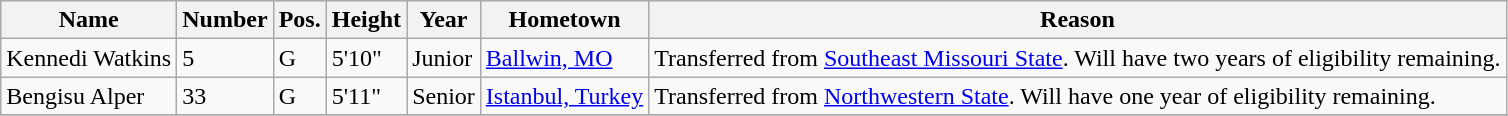<table class="wikitable sortable" border="1">
<tr align=center>
<th style= >Name</th>
<th style= >Number</th>
<th style= >Pos.</th>
<th style= >Height</th>
<th style= >Year</th>
<th style= >Hometown</th>
<th style= >Reason</th>
</tr>
<tr>
<td>Kennedi Watkins</td>
<td>5</td>
<td>G</td>
<td>5'10"</td>
<td>Junior</td>
<td><a href='#'>Ballwin, MO</a></td>
<td>Transferred from <a href='#'>Southeast Missouri State</a>. Will have two years of eligibility remaining.</td>
</tr>
<tr>
<td>Bengisu Alper</td>
<td>33</td>
<td>G</td>
<td>5'11"</td>
<td>Senior</td>
<td><a href='#'>Istanbul, Turkey</a></td>
<td>Transferred from <a href='#'>Northwestern State</a>. Will have one year of eligibility remaining.</td>
</tr>
<tr>
</tr>
</table>
